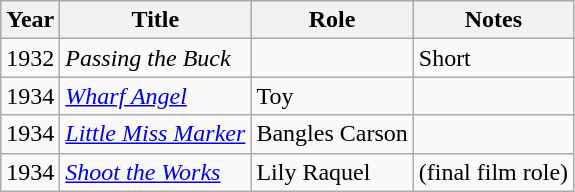<table class="wikitable">
<tr>
<th>Year</th>
<th>Title</th>
<th>Role</th>
<th>Notes</th>
</tr>
<tr>
<td>1932</td>
<td><em>Passing the Buck</em></td>
<td></td>
<td>Short</td>
</tr>
<tr>
<td>1934</td>
<td><em><a href='#'>Wharf Angel</a></em></td>
<td>Toy</td>
<td></td>
</tr>
<tr>
<td>1934</td>
<td><em><a href='#'>Little Miss Marker</a></em></td>
<td>Bangles Carson</td>
<td></td>
</tr>
<tr>
<td>1934</td>
<td><em><a href='#'>Shoot the Works</a></em></td>
<td>Lily Raquel</td>
<td>(final film role)</td>
</tr>
</table>
